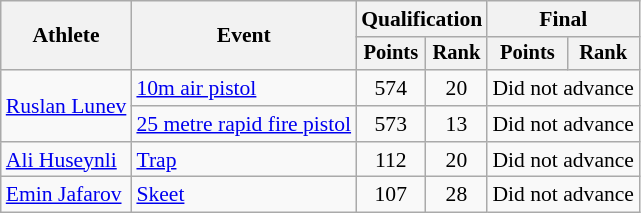<table class="wikitable" style="text-align:center; font-size:90%">
<tr>
<th rowspan=2>Athlete</th>
<th rowspan=2>Event</th>
<th colspan=2>Qualification</th>
<th colspan=2>Final</th>
</tr>
<tr style="font-size:95%">
<th>Points</th>
<th>Rank</th>
<th>Points</th>
<th>Rank</th>
</tr>
<tr>
<td rowspan=2 align=left><a href='#'>Ruslan Lunev</a></td>
<td align=left><a href='#'>10m air pistol</a></td>
<td>574</td>
<td>20</td>
<td colspan=2>Did not advance</td>
</tr>
<tr align=center>
<td align=left><a href='#'>25 metre rapid fire pistol</a></td>
<td>573</td>
<td>13</td>
<td colspan=2>Did not advance</td>
</tr>
<tr>
<td align=left><a href='#'>Ali Huseynli</a></td>
<td align=left><a href='#'>Trap</a></td>
<td>112</td>
<td>20</td>
<td colspan=2>Did not advance</td>
</tr>
<tr>
<td align=left><a href='#'>Emin Jafarov</a></td>
<td align=left><a href='#'>Skeet</a></td>
<td>107</td>
<td>28</td>
<td colspan=2>Did not advance</td>
</tr>
</table>
